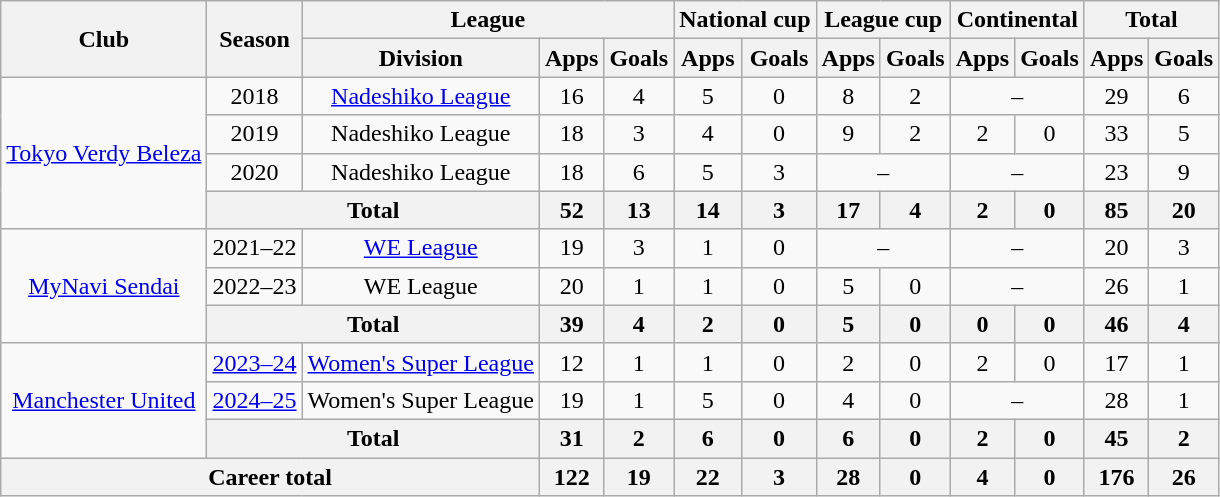<table class="wikitable" style="text-align:center">
<tr>
<th rowspan="2">Club</th>
<th rowspan="2">Season</th>
<th colspan="3">League</th>
<th colspan="2">National cup</th>
<th colspan="2">League cup</th>
<th colspan="2">Continental</th>
<th colspan="2">Total</th>
</tr>
<tr>
<th>Division</th>
<th>Apps</th>
<th>Goals</th>
<th>Apps</th>
<th>Goals</th>
<th>Apps</th>
<th>Goals</th>
<th>Apps</th>
<th>Goals</th>
<th>Apps</th>
<th>Goals</th>
</tr>
<tr>
<td rowspan="4"><a href='#'>Tokyo Verdy Beleza</a></td>
<td>2018</td>
<td><a href='#'>Nadeshiko League</a></td>
<td>16</td>
<td>4</td>
<td>5</td>
<td>0</td>
<td>8</td>
<td>2</td>
<td colspan="2">–</td>
<td>29</td>
<td>6</td>
</tr>
<tr>
<td>2019</td>
<td>Nadeshiko League</td>
<td>18</td>
<td>3</td>
<td>4</td>
<td>0</td>
<td>9</td>
<td>2</td>
<td>2</td>
<td>0</td>
<td>33</td>
<td>5</td>
</tr>
<tr>
<td>2020</td>
<td>Nadeshiko League</td>
<td>18</td>
<td>6</td>
<td>5</td>
<td>3</td>
<td colspan="2">–</td>
<td colspan="2">–</td>
<td>23</td>
<td>9</td>
</tr>
<tr>
<th colspan="2">Total</th>
<th>52</th>
<th>13</th>
<th>14</th>
<th>3</th>
<th>17</th>
<th>4</th>
<th>2</th>
<th>0</th>
<th>85</th>
<th>20</th>
</tr>
<tr>
<td rowspan="3"><a href='#'>MyNavi Sendai</a></td>
<td>2021–22</td>
<td><a href='#'>WE League</a></td>
<td>19</td>
<td>3</td>
<td>1</td>
<td>0</td>
<td colspan="2">–</td>
<td colspan="2">–</td>
<td>20</td>
<td>3</td>
</tr>
<tr>
<td>2022–23</td>
<td>WE League</td>
<td>20</td>
<td>1</td>
<td>1</td>
<td>0</td>
<td>5</td>
<td>0</td>
<td colspan="2">–</td>
<td>26</td>
<td>1</td>
</tr>
<tr>
<th colspan="2">Total</th>
<th>39</th>
<th>4</th>
<th>2</th>
<th>0</th>
<th>5</th>
<th>0</th>
<th>0</th>
<th>0</th>
<th>46</th>
<th>4</th>
</tr>
<tr>
<td rowspan="3"><a href='#'>Manchester United</a></td>
<td><a href='#'>2023–24</a></td>
<td><a href='#'>Women's Super League</a></td>
<td>12</td>
<td>1</td>
<td>1</td>
<td>0</td>
<td>2</td>
<td>0</td>
<td>2</td>
<td>0</td>
<td>17</td>
<td>1</td>
</tr>
<tr>
<td><a href='#'>2024–25</a></td>
<td>Women's Super League</td>
<td>19</td>
<td>1</td>
<td>5</td>
<td>0</td>
<td>4</td>
<td>0</td>
<td colspan="2">–</td>
<td>28</td>
<td>1</td>
</tr>
<tr>
<th colspan="2">Total</th>
<th>31</th>
<th>2</th>
<th>6</th>
<th>0</th>
<th>6</th>
<th>0</th>
<th>2</th>
<th>0</th>
<th>45</th>
<th>2</th>
</tr>
<tr>
<th colspan="3">Career total</th>
<th>122</th>
<th>19</th>
<th>22</th>
<th>3</th>
<th>28</th>
<th>0</th>
<th>4</th>
<th>0</th>
<th>176</th>
<th>26</th>
</tr>
</table>
